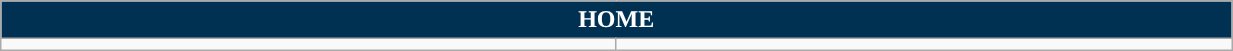<table class="wikitable collapsible collapsed" style="width:65%">
<tr>
<th colspan=7 ! style="color:white; background:#003153">HOME</th>
</tr>
<tr>
<td></td>
<td></td>
</tr>
</table>
